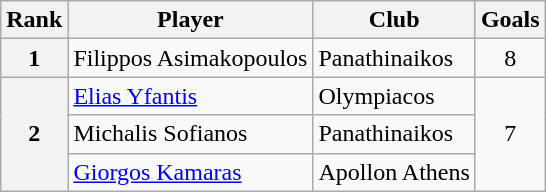<table class="wikitable" style="text-align:center">
<tr>
<th>Rank</th>
<th>Player</th>
<th>Club</th>
<th>Goals</th>
</tr>
<tr>
<th>1</th>
<td align="left"> Filippos Asimakopoulos</td>
<td align="left">Panathinaikos</td>
<td>8</td>
</tr>
<tr>
<th rowspan="3">2</th>
<td align="left"> <a href='#'>Elias Yfantis</a></td>
<td align="left">Olympiacos</td>
<td rowspan="3">7</td>
</tr>
<tr>
<td align="left"> Michalis Sofianos</td>
<td align="left">Panathinaikos</td>
</tr>
<tr>
<td align="left"> <a href='#'>Giorgos Kamaras</a></td>
<td align="left">Apollon Athens</td>
</tr>
</table>
